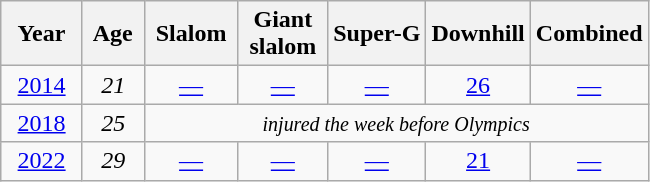<table class=wikitable style="text-align:center">
<tr>
<th>  Year  </th>
<th> Age </th>
<th> Slalom </th>
<th>Giant<br> slalom </th>
<th>Super-G</th>
<th>Downhill</th>
<th>Combined</th>
</tr>
<tr>
<td><a href='#'>2014</a></td>
<td><em>21</em></td>
<td><a href='#'>—</a></td>
<td><a href='#'>—</a></td>
<td><a href='#'>—</a></td>
<td><a href='#'>26</a></td>
<td><a href='#'>—</a></td>
</tr>
<tr>
<td><a href='#'>2018</a></td>
<td><em>25</em></td>
<td colspan=5><small><em>injured the week before Olympics</em></small></td>
</tr>
<tr>
<td><a href='#'>2022</a></td>
<td><em>29</em></td>
<td><a href='#'>—</a></td>
<td><a href='#'>—</a></td>
<td><a href='#'>—</a></td>
<td><a href='#'>21</a></td>
<td><a href='#'>—</a></td>
</tr>
</table>
